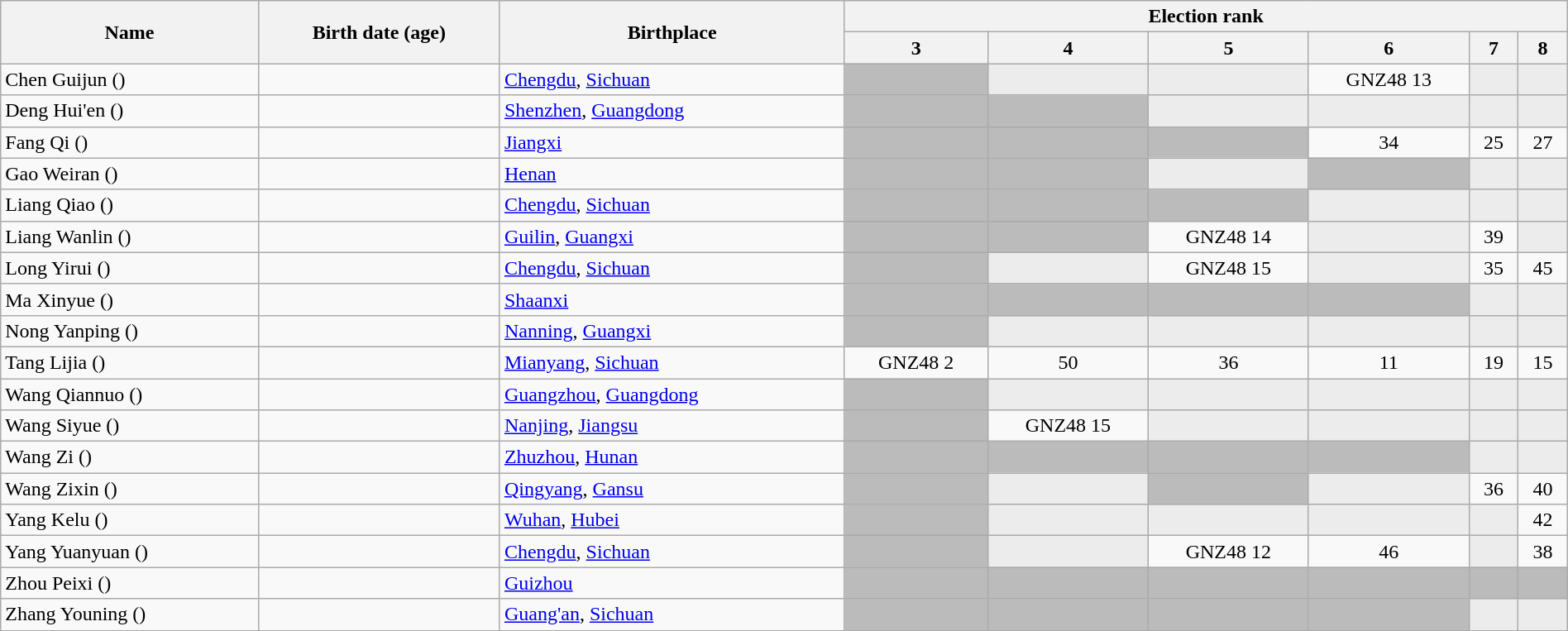<table class="wikitable sortable"  style="text-align:center; width:100%;">
<tr>
<th rowspan="2">Name</th>
<th rowspan="2">Birth date (age)</th>
<th rowspan="2">Birthplace</th>
<th colspan="6" class="unsortable">Election rank</th>
</tr>
<tr>
<th data-sort-type="number">3</th>
<th data-sort-type="number">4</th>
<th data-sort-type="number">5</th>
<th data-sort-type="number">6</th>
<th data-sort-type="number">7</th>
<th data-sort-type="number">8</th>
</tr>
<tr>
<td style="text-align:left;" data-sort-value="Chen, Guijun">Chen Guijun ()</td>
<td style="text-align:left;"></td>
<td style="text-align:left;"><a href='#'>Chengdu</a>, <a href='#'>Sichuan</a></td>
<td style="background:#bbb;"> </td>
<td style="background:#ececec; color:gray;"></td>
<td style="background:#ececec; color:gray;"></td>
<td>GNZ48 13</td>
<td style="background:#ececec; color:gray;"></td>
<td style="background:#ececec; color:gray;"></td>
</tr>
<tr>
<td style="text-align:left;" data-sort-value="Deng, Huien">Deng Hui'en ()</td>
<td style="text-align:left;"></td>
<td style="text-align:left;"><a href='#'>Shenzhen</a>, <a href='#'>Guangdong</a></td>
<td style="background:#bbb;"> </td>
<td style="background:#bbb;"> </td>
<td style="background:#ececec; color:gray;"></td>
<td style="background:#ececec; color:gray;"></td>
<td style="background:#ececec; color:gray;"></td>
<td style="background:#ececec; color:gray;"></td>
</tr>
<tr>
<td style="text-align:left;" data-sort-value="Fang, Qi">Fang Qi ()</td>
<td style="text-align:left;"></td>
<td style="text-align:left;"><a href='#'>Jiangxi</a></td>
<td style="background:#bbb;"> </td>
<td style="background:#bbb;"> </td>
<td style="background:#bbb;"> </td>
<td>34</td>
<td>25</td>
<td>27</td>
</tr>
<tr>
<td style="text-align:left;" data-sort-value="Gao, Weiran">Gao Weiran ()</td>
<td style="text-align:left;"></td>
<td style="text-align:left;"><a href='#'>Henan</a></td>
<td style="background:#bbb;"> </td>
<td style="background:#bbb;"> </td>
<td style="background:#ececec; color:gray;"></td>
<td style="background:#bbb;"> </td>
<td style="background:#ececec; color:gray;"></td>
<td style="background:#ececec; color:gray;"></td>
</tr>
<tr>
<td style="text-align:left;" data-sort-value="Liang, Qiao">Liang Qiao ()</td>
<td style="text-align:left;"></td>
<td style="text-align:left;"><a href='#'>Chengdu</a>, <a href='#'>Sichuan</a></td>
<td style="background:#bbb;"> </td>
<td style="background:#bbb;"> </td>
<td style="background:#bbb;"> </td>
<td style="background:#ececec; color:gray;"></td>
<td style="background:#ececec; color:gray;"></td>
<td style="background:#ececec; color:gray;"></td>
</tr>
<tr>
<td style="text-align:left;" data-sort-value="Liang, Wanlin">Liang Wanlin ()</td>
<td style="text-align:left;"></td>
<td style="text-align:left;"><a href='#'>Guilin</a>, <a href='#'>Guangxi</a></td>
<td style="background:#bbb;"> </td>
<td style="background:#bbb;"> </td>
<td>GNZ48 14</td>
<td style="background:#ececec; color:gray;"></td>
<td>39</td>
<td style="background:#ececec; color:gray;"></td>
</tr>
<tr>
<td style="text-align:left;" data-sort-value="Long, Yirui">Long Yirui ()</td>
<td style="text-align:left;"></td>
<td style="text-align:left;"><a href='#'>Chengdu</a>, <a href='#'>Sichuan</a></td>
<td style="background:#bbb;"> </td>
<td style="background:#ececec; color:gray;"></td>
<td>GNZ48 15</td>
<td style="background:#ececec; color:gray;"></td>
<td>35</td>
<td>45</td>
</tr>
<tr>
<td style="text-align:left;" data-sort-value="Ma, Xinyue">Ma Xinyue ()</td>
<td style="text-align:left;"></td>
<td style="text-align:left;"><a href='#'>Shaanxi</a></td>
<td style="background:#bbb;"> </td>
<td style="background:#bbb;"> </td>
<td style="background:#bbb;"> </td>
<td style="background:#bbb;"> </td>
<td style="background:#ececec; color:gray;"></td>
<td style="background:#ececec; color:gray;"></td>
</tr>
<tr>
<td style="text-align:left;" data-sort-value="Nong, Yanping">Nong Yanping () </td>
<td style="text-align:left;"></td>
<td style="text-align:left;"><a href='#'>Nanning</a>, <a href='#'>Guangxi</a></td>
<td style="background:#bbb;"> </td>
<td style="background:#ececec; color:gray;"></td>
<td style="background:#ececec; color:gray;"></td>
<td style="background:#ececec; color:gray;"></td>
<td style="background:#ececec; color:gray;"></td>
<td style="background:#ececec; color:gray;"></td>
</tr>
<tr>
<td style="text-align:left;" data-sort-value="Tang, Lijia">Tang Lijia ()</td>
<td style="text-align:left;"></td>
<td style="text-align:left;"><a href='#'>Mianyang</a>, <a href='#'>Sichuan</a></td>
<td>GNZ48 2</td>
<td>50</td>
<td>36</td>
<td>11</td>
<td>19</td>
<td>15</td>
</tr>
<tr>
<td style="text-align:left;" data-sort-value="Wang, Qiannuo">Wang Qiannuo () </td>
<td style="text-align:left;"></td>
<td style="text-align:left;"><a href='#'>Guangzhou</a>, <a href='#'>Guangdong</a></td>
<td style="background:#bbb;"> </td>
<td style="background:#ececec; color:gray;"></td>
<td style="background:#ececec; color:gray;"></td>
<td style="background:#ececec; color:gray;"></td>
<td style="background:#ececec; color:gray;"></td>
<td style="background:#ececec; color:gray;"></td>
</tr>
<tr>
<td style="text-align:left;" data-sort-value="Wang, Siyue">Wang Siyue () </td>
<td style="text-align:left;"></td>
<td style="text-align:left;"><a href='#'>Nanjing</a>, <a href='#'>Jiangsu</a></td>
<td style="background:#bbb;"> </td>
<td>GNZ48 15</td>
<td style="background:#ececec; color:gray;"></td>
<td style="background:#ececec; color:gray;"></td>
<td style="background:#ececec; color:gray;"></td>
<td style="background:#ececec; color:gray;"></td>
</tr>
<tr>
<td style="text-align:left;" data-sort-value="Wang, Zi">Wang Zi ()</td>
<td style="text-align:left;"></td>
<td style="text-align:left;"><a href='#'>Zhuzhou</a>, <a href='#'>Hunan</a></td>
<td style="background:#bbb;"> </td>
<td style="background:#bbb;"> </td>
<td style="background:#bbb;"> </td>
<td style="background:#bbb;"> </td>
<td style="background:#ececec; color:gray;"></td>
<td style="background:#ececec; color:gray;"></td>
</tr>
<tr>
<td style="text-align:left;" data-sort-value="Wang, Zixin">Wang Zixin ()</td>
<td style="text-align:left;"></td>
<td style="text-align:left;"><a href='#'>Qingyang</a>, <a href='#'>Gansu</a></td>
<td style="background:#bbb;"> </td>
<td style="background:#ececec; color:gray;"></td>
<td style="background:#bbb;"> </td>
<td style="background:#ececec; color:gray;"></td>
<td>36</td>
<td>40</td>
</tr>
<tr>
<td style="text-align:left;" data-sort-value="Yang, Kelu">Yang Kelu ()</td>
<td style="text-align:left;"></td>
<td style="text-align:left;"><a href='#'>Wuhan</a>, <a href='#'>Hubei</a></td>
<td style="background:#bbb;"> </td>
<td style="background:#ececec; color:gray;"></td>
<td style="background:#ececec; color:gray;"></td>
<td style="background:#ececec; color:gray;"></td>
<td style="background:#ececec; color:gray;"></td>
<td>42</td>
</tr>
<tr>
<td style="text-align:left;" data-sort-value="Yang, Yuanyuan">Yang Yuanyuan ()</td>
<td style="text-align:left;"></td>
<td style="text-align:left;"><a href='#'>Chengdu</a>, <a href='#'>Sichuan</a></td>
<td style="background:#bbb;"> </td>
<td style="background:#ececec; color:gray;"></td>
<td>GNZ48 12</td>
<td>46</td>
<td style="background:#ececec; color:gray;"></td>
<td>38</td>
</tr>
<tr>
<td style="text-align:left;" data-sort-value="Zhou, Peixi">Zhou Peixi ()</td>
<td style="text-align:left;"></td>
<td style="text-align:left;"><a href='#'>Guizhou</a></td>
<td style="background:#bbb;"> </td>
<td style="background:#bbb;"> </td>
<td style="background:#bbb;"> </td>
<td style="background:#bbb;"> </td>
<td style="background:#bbb;"> </td>
<td style="background:#bbb;"> </td>
</tr>
<tr>
<td style="text-align:left;" data-sort-value="Zhang, Youning">Zhang Youning ()</td>
<td style="text-align:left;"></td>
<td style="text-align:left;"><a href='#'>Guang'an</a>, <a href='#'>Sichuan</a></td>
<td style="background:#bbb;"> </td>
<td style="background:#bbb;"> </td>
<td style="background:#bbb;"> </td>
<td style="background:#bbb;"> </td>
<td style="background:#ececec; color:gray;"></td>
<td style="background:#ececec; color:gray;"></td>
</tr>
</table>
